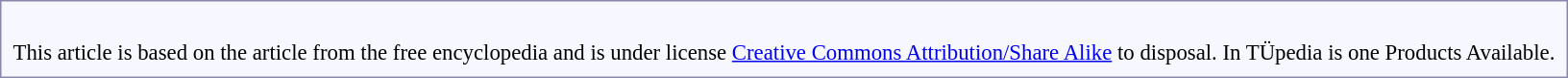<table style="border:1px solid #8888AA; background:#F7F8FF; padding:5px; font-size:95%;">
<tr>
<td><br>This article is based on the article  from the free encyclopedia  and is under license <a href='#'>Creative Commons Attribution/Share Alike</a> to disposal. In TÜpedia is one  Products Available.</td>
</tr>
</table>
